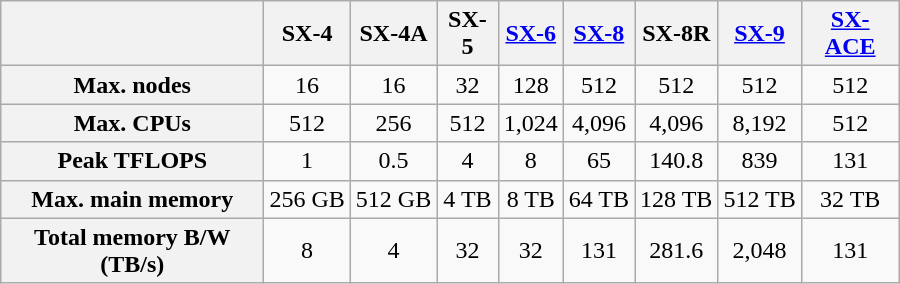<table class="wikitable" style="text-align:center" cellpadding="4" width="600">
<tr>
<th></th>
<th>SX-4</th>
<th>SX-4A</th>
<th>SX-5</th>
<th><a href='#'>SX-6</a></th>
<th><a href='#'>SX-8</a></th>
<th>SX-8R</th>
<th><a href='#'>SX-9</a></th>
<th><a href='#'>SX-ACE</a></th>
</tr>
<tr>
<th>Max. nodes</th>
<td>16</td>
<td>16</td>
<td>32</td>
<td>128</td>
<td>512</td>
<td>512</td>
<td>512</td>
<td>512</td>
</tr>
<tr>
<th>Max. CPUs</th>
<td>512</td>
<td>256</td>
<td>512</td>
<td>1,024</td>
<td>4,096</td>
<td>4,096</td>
<td>8,192</td>
<td>512</td>
</tr>
<tr>
<th>Peak TFLOPS</th>
<td>1</td>
<td>0.5</td>
<td>4</td>
<td>8</td>
<td>65</td>
<td>140.8</td>
<td>839</td>
<td>131</td>
</tr>
<tr>
<th>Max. main memory</th>
<td>256 GB</td>
<td>512 GB</td>
<td>4 TB</td>
<td>8 TB</td>
<td>64 TB</td>
<td>128 TB</td>
<td>512 TB</td>
<td>32 TB</td>
</tr>
<tr>
<th>Total memory B/W (TB/s)</th>
<td>8</td>
<td>4</td>
<td>32</td>
<td>32</td>
<td>131</td>
<td>281.6</td>
<td>2,048</td>
<td>131</td>
</tr>
</table>
